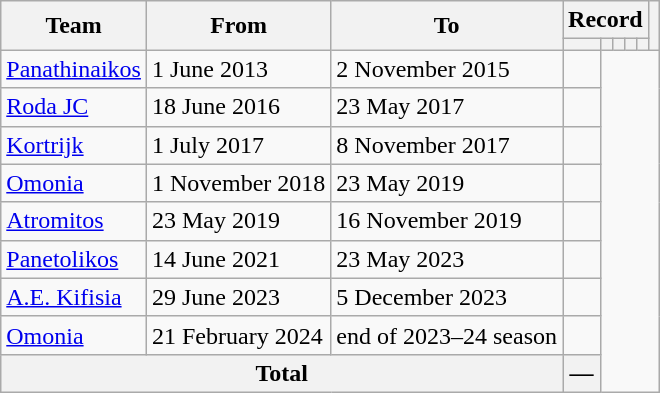<table class="wikitable" style="text-align: center">
<tr>
<th rowspan="2">Team</th>
<th rowspan="2">From</th>
<th rowspan="2">To</th>
<th colspan="5">Record</th>
<th rowspan=2></th>
</tr>
<tr>
<th></th>
<th></th>
<th></th>
<th></th>
<th></th>
</tr>
<tr>
<td align=left><a href='#'>Panathinaikos</a></td>
<td align=left>1 June 2013</td>
<td align=left>2 November 2015<br></td>
<td></td>
</tr>
<tr>
<td align=left><a href='#'>Roda JC</a></td>
<td align=left>18 June 2016</td>
<td align=left>23 May 2017<br></td>
<td></td>
</tr>
<tr>
<td align=left><a href='#'>Kortrijk</a></td>
<td align=left>1 July 2017</td>
<td align=left>8 November 2017<br></td>
<td></td>
</tr>
<tr>
<td align=left><a href='#'>Omonia</a></td>
<td align=left>1 November 2018</td>
<td align=left>23 May 2019<br></td>
<td></td>
</tr>
<tr>
<td align=left><a href='#'>Atromitos</a></td>
<td align=left>23 May 2019</td>
<td align=left>16 November 2019<br></td>
<td></td>
</tr>
<tr>
<td align=left><a href='#'>Panetolikos</a></td>
<td align=left>14 June 2021</td>
<td align=left>23 May 2023<br></td>
<td></td>
</tr>
<tr>
<td align=left><a href='#'>A.E. Kifisia</a></td>
<td align=left>29 June 2023</td>
<td align=left>5 December 2023<br></td>
<td></td>
</tr>
<tr>
<td align=left><a href='#'>Omonia</a></td>
<td align=left>21 February 2024</td>
<td align=left>end of 2023–24 season<br></td>
<td></td>
</tr>
<tr>
<th colspan="3">Total<br></th>
<th>—</th>
</tr>
</table>
